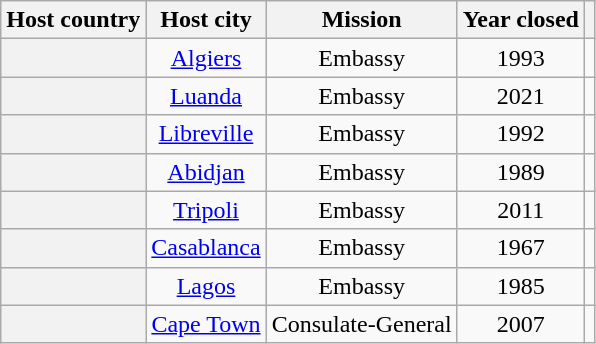<table class="wikitable plainrowheaders" style="text-align:center;">
<tr>
<th scope="col">Host country</th>
<th scope="col">Host city</th>
<th scope="col">Mission</th>
<th scope="col">Year closed</th>
<th scope="col"></th>
</tr>
<tr>
<th scope="row"></th>
<td><a href='#'>Algiers</a></td>
<td>Embassy</td>
<td>1993</td>
<td></td>
</tr>
<tr>
<th scope="row"></th>
<td><a href='#'>Luanda</a></td>
<td>Embassy</td>
<td>2021</td>
<td></td>
</tr>
<tr>
<th scope="row"></th>
<td><a href='#'>Libreville</a></td>
<td>Embassy</td>
<td>1992</td>
<td></td>
</tr>
<tr>
<th scope="row"></th>
<td><a href='#'>Abidjan</a></td>
<td>Embassy</td>
<td>1989</td>
<td></td>
</tr>
<tr>
<th scope="row"></th>
<td><a href='#'>Tripoli</a></td>
<td>Embassy</td>
<td>2011</td>
<td></td>
</tr>
<tr>
<th scope="row"></th>
<td><a href='#'>Casablanca</a></td>
<td>Embassy</td>
<td>1967</td>
<td></td>
</tr>
<tr>
<th scope="row"></th>
<td><a href='#'>Lagos</a></td>
<td>Embassy</td>
<td>1985</td>
<td></td>
</tr>
<tr>
<th scope="row"></th>
<td><a href='#'>Cape Town</a></td>
<td>Consulate-General</td>
<td>2007</td>
<td></td>
</tr>
</table>
